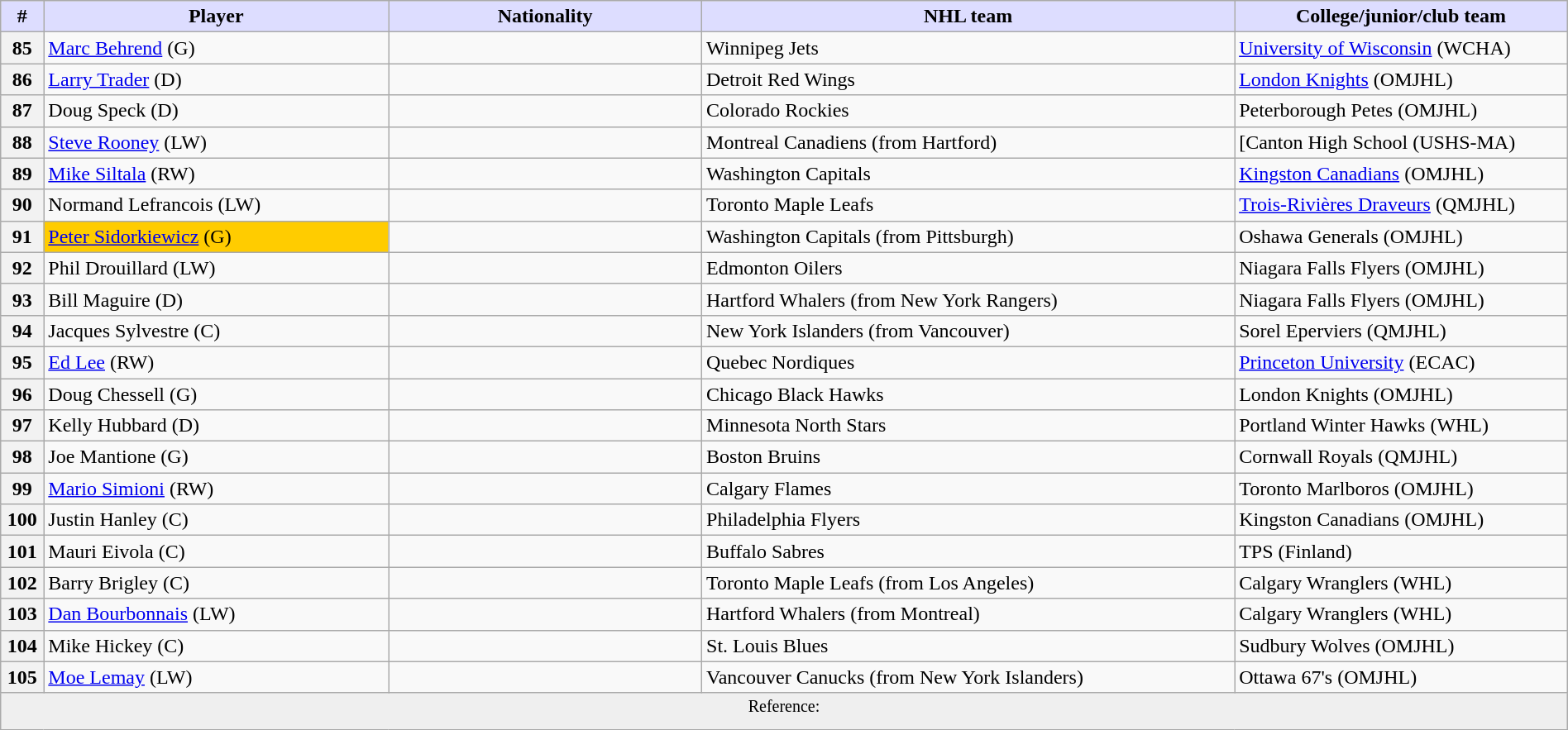<table class="wikitable" style="width: 100%">
<tr>
<th style="background:#ddf; width:2.75%;">#</th>
<th style="background:#ddf; width:22.0%;">Player</th>
<th style="background:#ddf; width:20.0%;">Nationality</th>
<th style="background:#ddf; width:34.0%;">NHL team</th>
<th style="background:#ddf; width:100.0%;">College/junior/club team</th>
</tr>
<tr>
<th>85</th>
<td><a href='#'>Marc Behrend</a> (G)</td>
<td></td>
<td>Winnipeg Jets</td>
<td><a href='#'>University of Wisconsin</a> (WCHA)</td>
</tr>
<tr>
<th>86</th>
<td><a href='#'>Larry Trader</a> (D)</td>
<td></td>
<td>Detroit Red Wings</td>
<td><a href='#'>London Knights</a> (OMJHL)</td>
</tr>
<tr>
<th>87</th>
<td>Doug Speck (D)</td>
<td></td>
<td>Colorado Rockies</td>
<td>Peterborough Petes (OMJHL)</td>
</tr>
<tr>
<th>88</th>
<td><a href='#'>Steve Rooney</a> (LW)</td>
<td></td>
<td>Montreal Canadiens (from Hartford)</td>
<td>[Canton High School (USHS-MA)</td>
</tr>
<tr>
<th>89</th>
<td><a href='#'>Mike Siltala</a> (RW)</td>
<td></td>
<td>Washington Capitals</td>
<td><a href='#'>Kingston Canadians</a> (OMJHL)</td>
</tr>
<tr>
<th>90</th>
<td>Normand Lefrancois (LW)</td>
<td></td>
<td>Toronto Maple Leafs</td>
<td><a href='#'>Trois-Rivières Draveurs</a> (QMJHL)</td>
</tr>
<tr>
<th>91</th>
<td bgcolor="#FFCC00"><a href='#'>Peter Sidorkiewicz</a> (G)</td>
<td></td>
<td>Washington Capitals (from Pittsburgh)</td>
<td>Oshawa Generals (OMJHL)</td>
</tr>
<tr>
<th>92</th>
<td>Phil Drouillard (LW)</td>
<td></td>
<td>Edmonton Oilers</td>
<td>Niagara Falls Flyers (OMJHL)</td>
</tr>
<tr>
<th>93</th>
<td>Bill Maguire (D)</td>
<td></td>
<td>Hartford Whalers (from New York Rangers)</td>
<td>Niagara Falls Flyers (OMJHL)</td>
</tr>
<tr>
<th>94</th>
<td>Jacques Sylvestre (C)</td>
<td></td>
<td>New York Islanders (from Vancouver)</td>
<td>Sorel Eperviers (QMJHL)</td>
</tr>
<tr>
<th>95</th>
<td><a href='#'>Ed Lee</a> (RW)</td>
<td></td>
<td>Quebec Nordiques</td>
<td><a href='#'>Princeton University</a> (ECAC)</td>
</tr>
<tr>
<th>96</th>
<td>Doug Chessell (G)</td>
<td></td>
<td>Chicago Black Hawks</td>
<td>London Knights (OMJHL)</td>
</tr>
<tr>
<th>97</th>
<td>Kelly Hubbard (D)</td>
<td></td>
<td>Minnesota North Stars</td>
<td>Portland Winter Hawks (WHL)</td>
</tr>
<tr>
<th>98</th>
<td>Joe Mantione (G)</td>
<td></td>
<td>Boston Bruins</td>
<td>Cornwall Royals (QMJHL)</td>
</tr>
<tr>
<th>99</th>
<td><a href='#'>Mario Simioni</a> (RW)</td>
<td></td>
<td>Calgary Flames</td>
<td>Toronto Marlboros (OMJHL)</td>
</tr>
<tr>
<th>100</th>
<td>Justin Hanley (C)</td>
<td></td>
<td>Philadelphia Flyers</td>
<td>Kingston Canadians (OMJHL)</td>
</tr>
<tr>
<th>101</th>
<td>Mauri Eivola (C)</td>
<td></td>
<td>Buffalo Sabres</td>
<td>TPS (Finland)</td>
</tr>
<tr>
<th>102</th>
<td>Barry Brigley (C)</td>
<td></td>
<td>Toronto Maple Leafs (from Los Angeles)</td>
<td>Calgary Wranglers (WHL)</td>
</tr>
<tr>
<th>103</th>
<td><a href='#'>Dan Bourbonnais</a> (LW)</td>
<td></td>
<td>Hartford Whalers (from Montreal)</td>
<td>Calgary Wranglers (WHL)</td>
</tr>
<tr>
<th>104</th>
<td>Mike Hickey (C)</td>
<td></td>
<td>St. Louis Blues</td>
<td>Sudbury Wolves (OMJHL)</td>
</tr>
<tr>
<th>105</th>
<td><a href='#'>Moe Lemay</a> (LW)</td>
<td></td>
<td>Vancouver Canucks (from New York Islanders)</td>
<td>Ottawa 67's (OMJHL)</td>
</tr>
<tr>
<td align=center colspan="6" bgcolor="#efefef"><sup>Reference:  </sup></td>
</tr>
</table>
